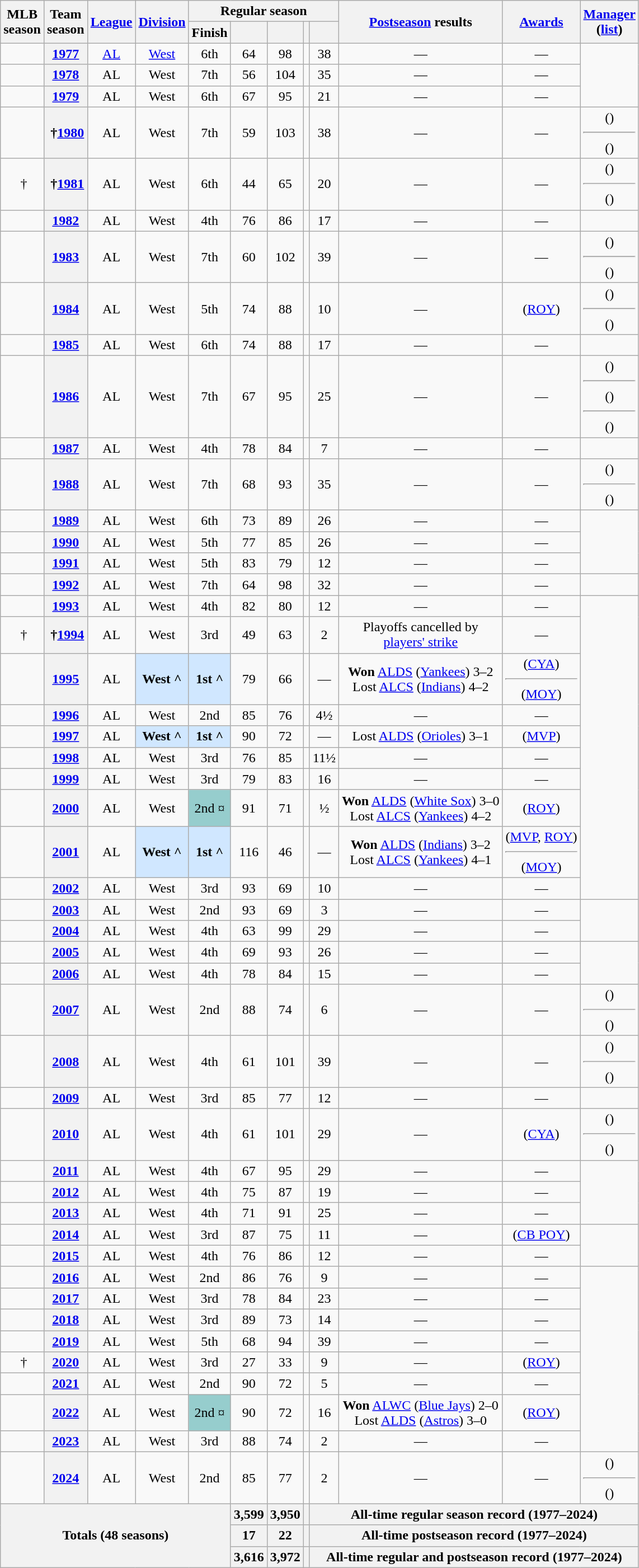<table class="wikitable sortable plainrowheaders" style="text-align:center">
<tr>
<th scope="col" rowspan="2">MLB<br>season</th>
<th scope="col" rowspan="2">Team<br>season</th>
<th scope="col" rowspan="2"><a href='#'>League</a></th>
<th scope="col" rowspan="2"><a href='#'>Division</a></th>
<th scope="colgroup" colspan="5">Regular season</th>
<th scope="col" rowspan="2" class="unsortable"><a href='#'>Postseason</a> results</th>
<th scope="col" rowspan="2" class="unsortable"><a href='#'>Awards</a></th>
<th scope="col" rowspan="2"><a href='#'>Manager</a><br>(<a href='#'>list</a>)</th>
</tr>
<tr>
<th scope="col">Finish</th>
<th scope="col"><a href='#'></a></th>
<th scope="col"><a href='#'></a></th>
<th scope="col"><a href='#'></a></th>
<th scope="col"><a href='#'></a></th>
</tr>
<tr>
<td></td>
<th scope="row" style="text-align:center;"><a href='#'>1977</a></th>
<td><a href='#'>AL</a></td>
<td><a href='#'>West</a></td>
<td>6th</td>
<td>64</td>
<td>98</td>
<td></td>
<td>38</td>
<td>—</td>
<td>—</td>
<td rowspan="3"></td>
</tr>
<tr>
<td></td>
<th scope="row" style="text-align:center;"><a href='#'>1978</a></th>
<td>AL</td>
<td>West</td>
<td>7th</td>
<td>56</td>
<td>104</td>
<td></td>
<td>35</td>
<td>—</td>
<td>—</td>
</tr>
<tr>
<td></td>
<th scope="row" style="text-align:center;"><a href='#'>1979</a></th>
<td>AL</td>
<td>West</td>
<td>6th</td>
<td>67</td>
<td>95</td>
<td></td>
<td>21</td>
<td>—</td>
<td>—</td>
</tr>
<tr>
<td></td>
<th scope="row" style="text-align:center;"><span> †</span><a href='#'>1980</a></th>
<td>AL</td>
<td>West</td>
<td>7th</td>
<td>59</td>
<td>103</td>
<td></td>
<td>38</td>
<td>—</td>
<td>—</td>
<td> ()<hr> ()</td>
</tr>
<tr>
<td><span> †</span></td>
<th scope="row" style="text-align:center;"><span> †</span><a href='#'>1981</a></th>
<td>AL</td>
<td>West</td>
<td>6th</td>
<td>44</td>
<td>65</td>
<td></td>
<td>20</td>
<td>—</td>
<td>—</td>
<td> ()<hr> ()</td>
</tr>
<tr>
<td></td>
<th scope="row" style="text-align:center;"><a href='#'>1982</a></th>
<td>AL</td>
<td>West</td>
<td>4th</td>
<td>76</td>
<td>86</td>
<td></td>
<td>17</td>
<td>—</td>
<td>—</td>
<td></td>
</tr>
<tr>
<td></td>
<th scope="row" style="text-align:center;"><a href='#'>1983</a></th>
<td>AL</td>
<td>West</td>
<td>7th</td>
<td>60</td>
<td>102</td>
<td></td>
<td>39</td>
<td>—</td>
<td>—</td>
<td> ()<hr> ()</td>
</tr>
<tr>
<td></td>
<th scope="row" style="text-align:center;"><a href='#'>1984</a></th>
<td>AL</td>
<td>West</td>
<td>5th</td>
<td>74</td>
<td>88</td>
<td></td>
<td>10</td>
<td>—</td>
<td> (<a href='#'>ROY</a>)</td>
<td> ()<hr> ()</td>
</tr>
<tr>
<td></td>
<th scope="row" style="text-align:center;"><a href='#'>1985</a></th>
<td>AL</td>
<td>West</td>
<td>6th</td>
<td>74</td>
<td>88</td>
<td></td>
<td>17</td>
<td>—</td>
<td>—</td>
<td></td>
</tr>
<tr>
<td></td>
<th scope="row" style="text-align:center;"><a href='#'>1986</a></th>
<td>AL</td>
<td>West</td>
<td>7th</td>
<td>67</td>
<td>95</td>
<td></td>
<td>25</td>
<td>—</td>
<td>—</td>
<td> ()<hr> ()<hr> ()</td>
</tr>
<tr>
<td></td>
<th scope="row" style="text-align:center;"><a href='#'>1987</a></th>
<td>AL</td>
<td>West</td>
<td>4th</td>
<td>78</td>
<td>84</td>
<td></td>
<td>7</td>
<td>—</td>
<td>—</td>
<td></td>
</tr>
<tr>
<td></td>
<th scope="row" style="text-align:center;"><a href='#'>1988</a></th>
<td>AL</td>
<td>West</td>
<td>7th</td>
<td>68</td>
<td>93</td>
<td></td>
<td>35</td>
<td>—</td>
<td>—</td>
<td> ()<hr> ()</td>
</tr>
<tr>
<td></td>
<th scope="row" style="text-align:center;"><a href='#'>1989</a></th>
<td>AL</td>
<td>West</td>
<td>6th</td>
<td>73</td>
<td>89</td>
<td></td>
<td>26</td>
<td>—</td>
<td>—</td>
<td rowspan="3"></td>
</tr>
<tr>
<td></td>
<th scope="row" style="text-align:center;"><a href='#'>1990</a></th>
<td>AL</td>
<td>West</td>
<td>5th</td>
<td>77</td>
<td>85</td>
<td></td>
<td>26</td>
<td>—</td>
<td>—</td>
</tr>
<tr>
<td></td>
<th scope="row" style="text-align:center;"><a href='#'>1991</a></th>
<td>AL</td>
<td>West</td>
<td>5th</td>
<td>83</td>
<td>79</td>
<td></td>
<td>12</td>
<td>—</td>
<td>—</td>
</tr>
<tr>
<td></td>
<th scope="row" style="text-align:center;"><a href='#'>1992</a></th>
<td>AL</td>
<td>West</td>
<td>7th</td>
<td>64</td>
<td>98</td>
<td></td>
<td>32</td>
<td>—</td>
<td>—</td>
<td></td>
</tr>
<tr>
<td></td>
<th scope="row" style="text-align:center;"><a href='#'>1993</a></th>
<td>AL</td>
<td>West</td>
<td>4th</td>
<td>82</td>
<td>80</td>
<td></td>
<td>12</td>
<td>—</td>
<td>—</td>
<td rowspan="10"></td>
</tr>
<tr>
<td><span> †</span></td>
<th scope="row" style="text-align:center;"><span> †</span><a href='#'>1994</a></th>
<td>AL</td>
<td>West</td>
<td>3rd</td>
<td>49</td>
<td>63</td>
<td></td>
<td>2</td>
<td>Playoffs cancelled by<br><a href='#'>players' strike</a></td>
<td>—</td>
</tr>
<tr>
<td></td>
<th scope="row" style="text-align:center;"><a href='#'>1995</a></th>
<td>AL</td>
<td style="background-color:#d0e7ff"><strong>West ^</strong></td>
<td style="background-color:#d0e7ff"><strong>1st ^</strong></td>
<td>79</td>
<td>66</td>
<td></td>
<td>—</td>
<td><strong>Won</strong> <a href='#'>ALDS</a> (<a href='#'>Yankees</a>) 3–2<br>Lost <a href='#'>ALCS</a> (<a href='#'>Indians</a>) 4–2</td>
<td> (<a href='#'>CYA</a>)<hr> (<a href='#'>MOY</a>)</td>
</tr>
<tr>
<td></td>
<th scope="row" style="text-align:center;"><a href='#'>1996</a></th>
<td>AL</td>
<td>West</td>
<td>2nd</td>
<td>85</td>
<td>76</td>
<td></td>
<td>4½</td>
<td>—</td>
<td>—</td>
</tr>
<tr>
<td></td>
<th scope="row" style="text-align:center;"><a href='#'>1997</a></th>
<td>AL</td>
<td style="background-color:#d0e7ff"><strong>West ^</strong></td>
<td style="background-color:#d0e7ff"><strong>1st ^</strong></td>
<td>90</td>
<td>72</td>
<td></td>
<td>—</td>
<td>Lost <a href='#'>ALDS</a> (<a href='#'>Orioles</a>) 3–1</td>
<td> (<a href='#'>MVP</a>)</td>
</tr>
<tr>
<td></td>
<th scope="row" style="text-align:center;"><a href='#'>1998</a></th>
<td>AL</td>
<td>West</td>
<td>3rd</td>
<td>76</td>
<td>85</td>
<td></td>
<td>11½</td>
<td>—</td>
<td>—</td>
</tr>
<tr>
<td></td>
<th scope="row" style="text-align:center;"><a href='#'>1999</a></th>
<td>AL</td>
<td>West</td>
<td>3rd</td>
<td>79</td>
<td>83</td>
<td></td>
<td>16</td>
<td>—</td>
<td>—</td>
</tr>
<tr>
<td></td>
<th scope="row" style="text-align:center;"><a href='#'>2000</a></th>
<td>AL</td>
<td>West</td>
<td style="background-color:#96cdcd">2nd ¤</td>
<td>91</td>
<td>71</td>
<td></td>
<td>½</td>
<td><strong>Won</strong> <a href='#'>ALDS</a>  (<a href='#'>White Sox</a>) 3–0<br>Lost <a href='#'>ALCS</a> (<a href='#'>Yankees</a>) 4–2</td>
<td> (<a href='#'>ROY</a>)</td>
</tr>
<tr>
<td></td>
<th scope="row" style="text-align:center;"><a href='#'>2001</a></th>
<td>AL</td>
<td style="background-color:#d0e7ff"><strong>West ^</strong></td>
<td style="background-color:#d0e7ff"><strong>1st ^</strong></td>
<td>116</td>
<td>46</td>
<td></td>
<td>—</td>
<td><strong>Won</strong> <a href='#'>ALDS</a> (<a href='#'>Indians</a>) 3–2<br>Lost <a href='#'>ALCS</a> (<a href='#'>Yankees</a>) 4–1</td>
<td> (<a href='#'>MVP</a>, <a href='#'>ROY</a>)<hr> (<a href='#'>MOY</a>)</td>
</tr>
<tr>
<td></td>
<th scope="row" style="text-align:center;"><a href='#'>2002</a></th>
<td>AL</td>
<td>West</td>
<td>3rd</td>
<td>93</td>
<td>69</td>
<td></td>
<td>10</td>
<td>—</td>
<td>—</td>
</tr>
<tr>
<td></td>
<th scope="row" style="text-align:center;"><a href='#'>2003</a></th>
<td>AL</td>
<td>West</td>
<td>2nd</td>
<td>93</td>
<td>69</td>
<td></td>
<td>3</td>
<td>—</td>
<td>—</td>
<td rowspan="2"></td>
</tr>
<tr>
<td></td>
<th scope="row" style="text-align:center;"><a href='#'>2004</a></th>
<td>AL</td>
<td>West</td>
<td>4th</td>
<td>63</td>
<td>99</td>
<td></td>
<td>29</td>
<td>—</td>
<td>—</td>
</tr>
<tr>
<td></td>
<th scope="row" style="text-align:center;"><a href='#'>2005</a></th>
<td>AL</td>
<td>West</td>
<td>4th</td>
<td>69</td>
<td>93</td>
<td></td>
<td>26</td>
<td>—</td>
<td>—</td>
<td rowspan="2"></td>
</tr>
<tr>
<td></td>
<th scope="row" style="text-align:center;"><a href='#'>2006</a></th>
<td>AL</td>
<td>West</td>
<td>4th</td>
<td>78</td>
<td>84</td>
<td></td>
<td>15</td>
<td>—</td>
<td>—</td>
</tr>
<tr>
<td></td>
<th scope="row" style="text-align:center;"><a href='#'>2007</a></th>
<td>AL</td>
<td>West</td>
<td>2nd</td>
<td>88</td>
<td>74</td>
<td></td>
<td>6</td>
<td>—</td>
<td>—</td>
<td> ()<hr> ()</td>
</tr>
<tr>
<td></td>
<th scope="row" style="text-align:center;"><a href='#'>2008</a></th>
<td>AL</td>
<td>West</td>
<td>4th</td>
<td>61</td>
<td>101</td>
<td></td>
<td>39</td>
<td>—</td>
<td>—</td>
<td> ()<hr> ()</td>
</tr>
<tr>
<td></td>
<th scope="row" style="text-align:center;"><a href='#'>2009</a></th>
<td>AL</td>
<td>West</td>
<td>3rd</td>
<td>85</td>
<td>77</td>
<td></td>
<td>12</td>
<td>—</td>
<td>—</td>
<td></td>
</tr>
<tr>
<td></td>
<th scope="row" style="text-align:center;"><a href='#'>2010</a></th>
<td>AL</td>
<td>West</td>
<td>4th</td>
<td>61</td>
<td>101</td>
<td></td>
<td>29</td>
<td>—</td>
<td> (<a href='#'>CYA</a>)</td>
<td> ()<hr> ()</td>
</tr>
<tr>
<td></td>
<th scope="row" style="text-align:center;"><a href='#'>2011</a></th>
<td>AL</td>
<td>West</td>
<td>4th</td>
<td>67</td>
<td>95</td>
<td></td>
<td>29</td>
<td>—</td>
<td>—</td>
<td rowspan="3"></td>
</tr>
<tr>
<td></td>
<th scope="row" style="text-align:center;"><a href='#'>2012</a></th>
<td>AL</td>
<td>West</td>
<td>4th</td>
<td>75</td>
<td>87</td>
<td></td>
<td>19</td>
<td>—</td>
<td>—</td>
</tr>
<tr>
<td></td>
<th scope="row" style="text-align:center;"><a href='#'>2013</a></th>
<td>AL</td>
<td>West</td>
<td>4th</td>
<td>71</td>
<td>91</td>
<td></td>
<td>25</td>
<td>—</td>
<td>—</td>
</tr>
<tr>
<td></td>
<th scope="row" style="text-align:center;"><a href='#'>2014</a></th>
<td>AL</td>
<td>West</td>
<td>3rd</td>
<td>87</td>
<td>75</td>
<td></td>
<td>11</td>
<td>—</td>
<td> (<a href='#'>CB POY</a>)</td>
<td rowspan="2"></td>
</tr>
<tr>
<td></td>
<th scope="row" style="text-align:center;"><a href='#'>2015</a></th>
<td>AL</td>
<td>West</td>
<td>4th</td>
<td>76</td>
<td>86</td>
<td></td>
<td>12</td>
<td>—</td>
<td>—</td>
</tr>
<tr>
<td></td>
<th scope="row" style="text-align:center;"><a href='#'>2016</a></th>
<td>AL</td>
<td>West</td>
<td>2nd</td>
<td>86</td>
<td>76</td>
<td></td>
<td>9</td>
<td>—</td>
<td>—</td>
<td rowspan="8"></td>
</tr>
<tr>
<td></td>
<th scope="row" style="text-align:center;"><a href='#'>2017</a></th>
<td>AL</td>
<td>West</td>
<td>3rd</td>
<td>78</td>
<td>84</td>
<td></td>
<td>23</td>
<td>—</td>
<td>—</td>
</tr>
<tr>
<td></td>
<th scope="row" style="text-align:center;"><a href='#'>2018</a></th>
<td>AL</td>
<td>West</td>
<td>3rd</td>
<td>89</td>
<td>73</td>
<td></td>
<td>14</td>
<td>—</td>
<td>—</td>
</tr>
<tr>
<td></td>
<th scope="row" style="text-align:center;"><a href='#'>2019</a></th>
<td>AL</td>
<td>West</td>
<td>5th</td>
<td>68</td>
<td>94</td>
<td></td>
<td>39</td>
<td>—</td>
<td>—</td>
</tr>
<tr>
<td><span> †</span></td>
<th scope="row" style="text-align:center;"><a href='#'>2020</a></th>
<td>AL</td>
<td>West</td>
<td>3rd</td>
<td>27</td>
<td>33</td>
<td></td>
<td>9</td>
<td>—</td>
<td> (<a href='#'>ROY</a>)</td>
</tr>
<tr>
<td></td>
<th scope="row" style="text-align:center;"><a href='#'>2021</a></th>
<td>AL</td>
<td>West</td>
<td>2nd</td>
<td>90</td>
<td>72</td>
<td></td>
<td>5</td>
<td>—</td>
<td>—</td>
</tr>
<tr>
<td></td>
<th scope="row" style="text-align:center;"><a href='#'>2022</a></th>
<td>AL</td>
<td>West</td>
<td style="background-color:#96cdcd">2nd ¤</td>
<td>90</td>
<td>72</td>
<td></td>
<td>16</td>
<td><strong>Won</strong> <a href='#'>ALWC</a> (<a href='#'>Blue Jays</a>) 2–0<br>Lost <a href='#'>ALDS</a> (<a href='#'>Astros</a>)  3–0</td>
<td> (<a href='#'>ROY</a>)</td>
</tr>
<tr>
<td></td>
<th scope="row" style="text-align:center;"><a href='#'>2023</a></th>
<td>AL</td>
<td>West</td>
<td>3rd</td>
<td>88</td>
<td>74</td>
<td></td>
<td>2</td>
<td>—</td>
<td>—</td>
</tr>
<tr>
<td></td>
<th scope="row" style="text-align:center;"><a href='#'>2024</a></th>
<td>AL</td>
<td>West</td>
<td>2nd</td>
<td>85</td>
<td>77</td>
<td></td>
<td>2</td>
<td>—</td>
<td>—</td>
<td> ()<hr> ()</td>
</tr>
<tr class="sortbottom">
<th rowspan="3" colspan="5">Totals (48 seasons)</th>
<th>3,599</th>
<th>3,950</th>
<th></th>
<th colspan="4">All-time regular season record (1977–2024)</th>
</tr>
<tr>
<th>17</th>
<th>22</th>
<th></th>
<th colspan="4">All-time postseason record (1977–2024)</th>
</tr>
<tr>
<th>3,616</th>
<th>3,972</th>
<th></th>
<th colspan="4">All-time regular and postseason record (1977–2024)</th>
</tr>
</table>
